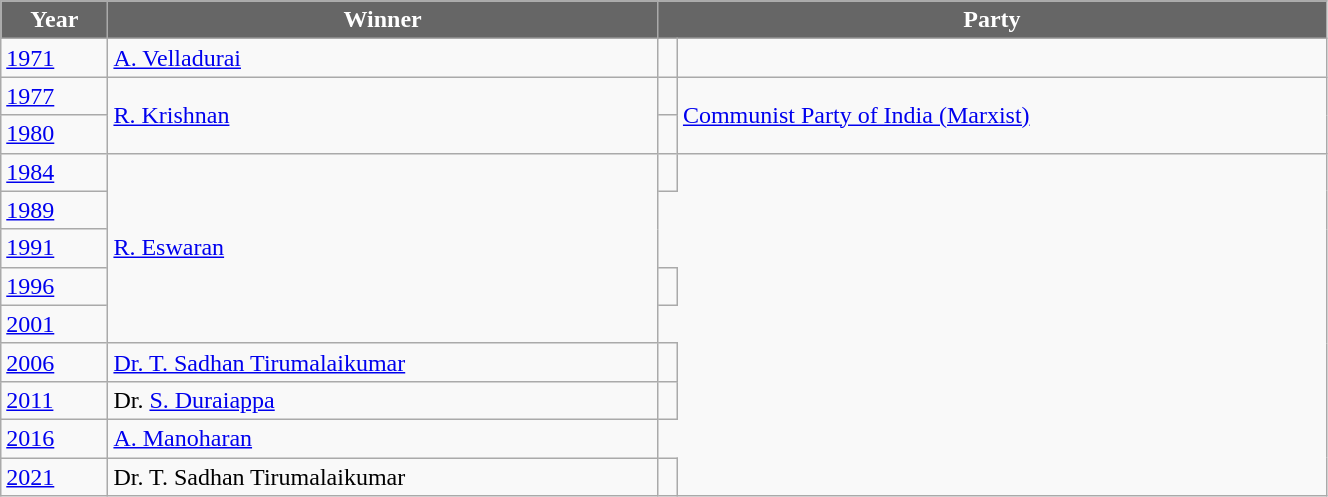<table class="wikitable" width="70%">
<tr>
<th style="background-color:#666666; color:white">Year</th>
<th style="background-color:#666666; color:white">Winner</th>
<th style="background-color:#666666; color:white" colspan="2">Party</th>
</tr>
<tr>
<td><a href='#'>1971</a></td>
<td><a href='#'>A. Velladurai</a></td>
<td></td>
</tr>
<tr>
<td><a href='#'>1977</a></td>
<td rowspan="2"><a href='#'>R. Krishnan</a></td>
<td></td>
<td rowspan=2><a href='#'>Communist Party of India (Marxist)</a></td>
</tr>
<tr>
<td><a href='#'>1980</a></td>
</tr>
<tr>
<td><a href='#'>1984</a></td>
<td rowspan="5"><a href='#'>R. Eswaran</a></td>
<td></td>
</tr>
<tr>
<td><a href='#'>1989</a></td>
</tr>
<tr>
<td><a href='#'>1991</a></td>
</tr>
<tr>
<td><a href='#'>1996</a></td>
<td></td>
</tr>
<tr>
<td><a href='#'>2001</a></td>
</tr>
<tr>
<td><a href='#'>2006</a></td>
<td><a href='#'>Dr. T. Sadhan Tirumalaikumar</a></td>
<td></td>
</tr>
<tr>
<td><a href='#'>2011</a></td>
<td>Dr. <a href='#'>S. Duraiappa</a></td>
<td></td>
</tr>
<tr>
<td><a href='#'>2016</a></td>
<td><a href='#'>A. Manoharan</a></td>
</tr>
<tr>
<td><a href='#'>2021</a></td>
<td>Dr. T. Sadhan Tirumalaikumar</td>
<td></td>
</tr>
</table>
